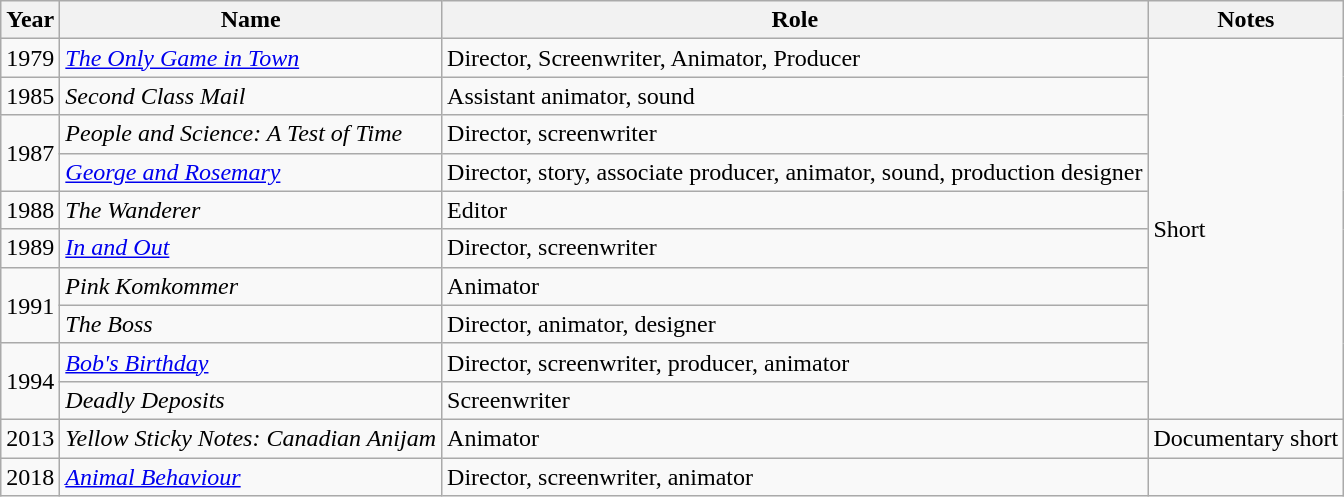<table class="wikitable">
<tr>
<th>Year</th>
<th>Name</th>
<th>Role</th>
<th>Notes</th>
</tr>
<tr>
<td>1979</td>
<td><em><a href='#'>The Only Game in Town</a></em></td>
<td>Director, Screenwriter, Animator, Producer</td>
<td rowspan="10">Short</td>
</tr>
<tr>
<td>1985</td>
<td><em>Second Class Mail</em></td>
<td>Assistant animator, sound</td>
</tr>
<tr>
<td rowspan="2">1987</td>
<td><em>People and Science: A Test of Time</em></td>
<td>Director, screenwriter</td>
</tr>
<tr>
<td><em><a href='#'>George and Rosemary</a></em></td>
<td>Director, story, associate producer, animator, sound, production designer</td>
</tr>
<tr>
<td>1988</td>
<td><em>The Wanderer</em></td>
<td>Editor</td>
</tr>
<tr>
<td>1989</td>
<td><em><a href='#'>In and Out</a></em></td>
<td>Director, screenwriter</td>
</tr>
<tr>
<td rowspan="2">1991</td>
<td><em>Pink Komkommer</em></td>
<td>Animator</td>
</tr>
<tr>
<td><em>The Boss</em></td>
<td>Director, animator, designer</td>
</tr>
<tr>
<td rowspan="2">1994</td>
<td><em><a href='#'>Bob's Birthday</a></em></td>
<td>Director, screenwriter, producer, animator</td>
</tr>
<tr>
<td><em>Deadly Deposits</em></td>
<td>Screenwriter</td>
</tr>
<tr>
<td>2013</td>
<td><em>Yellow Sticky Notes: Canadian Anijam</em></td>
<td>Animator</td>
<td>Documentary short</td>
</tr>
<tr>
<td>2018</td>
<td><em><a href='#'>Animal Behaviour</a></em></td>
<td>Director, screenwriter, animator</td>
<td></td>
</tr>
</table>
